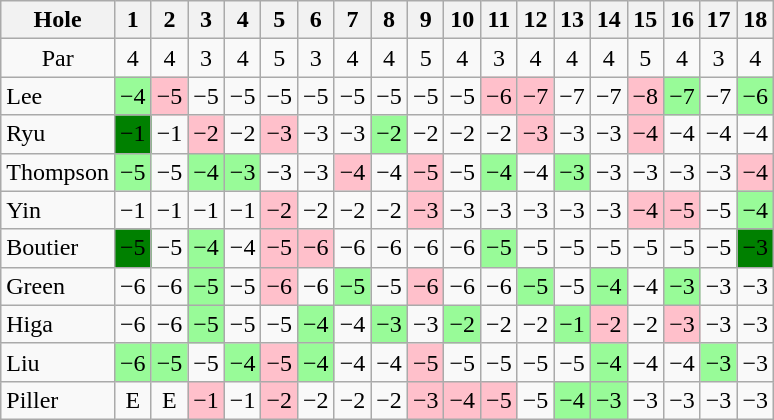<table class="wikitable" style="text-align:center">
<tr>
<th>Hole</th>
<th>1</th>
<th>2</th>
<th>3</th>
<th>4</th>
<th>5</th>
<th>6</th>
<th>7</th>
<th>8</th>
<th>9</th>
<th>10</th>
<th>11</th>
<th>12</th>
<th>13</th>
<th>14</th>
<th>15</th>
<th>16</th>
<th>17</th>
<th>18</th>
</tr>
<tr>
<td>Par</td>
<td>4</td>
<td>4</td>
<td>3</td>
<td>4</td>
<td>5</td>
<td>3</td>
<td>4</td>
<td>4</td>
<td>5</td>
<td>4</td>
<td>3</td>
<td>4</td>
<td>4</td>
<td>4</td>
<td>5</td>
<td>4</td>
<td>3</td>
<td>4</td>
</tr>
<tr>
<td align=left> Lee</td>
<td style="background: PaleGreen;">−4</td>
<td style="background: Pink;">−5</td>
<td>−5</td>
<td>−5</td>
<td>−5</td>
<td>−5</td>
<td>−5</td>
<td>−5</td>
<td>−5</td>
<td>−5</td>
<td style="background: Pink;">−6</td>
<td style="background: Pink;">−7</td>
<td>−7</td>
<td>−7</td>
<td style="background: Pink;">−8</td>
<td style="background: PaleGreen;">−7</td>
<td>−7</td>
<td style="background: PaleGreen;">−6</td>
</tr>
<tr>
<td align=left> Ryu</td>
<td style="background: Green;">−1</td>
<td>−1</td>
<td style="background: Pink;">−2</td>
<td>−2</td>
<td style="background: Pink;">−3</td>
<td>−3</td>
<td>−3</td>
<td style="background: PaleGreen;">−2</td>
<td>−2</td>
<td>−2</td>
<td>−2</td>
<td style="background: Pink;">−3</td>
<td>−3</td>
<td>−3</td>
<td style="background: Pink;">−4</td>
<td>−4</td>
<td>−4</td>
<td>−4</td>
</tr>
<tr>
<td align=left> Thompson</td>
<td style="background: PaleGreen;">−5</td>
<td>−5</td>
<td style="background: PaleGreen;">−4</td>
<td style="background: PaleGreen;">−3</td>
<td>−3</td>
<td>−3</td>
<td style="background: Pink;">−4</td>
<td>−4</td>
<td style="background: Pink;">−5</td>
<td>−5</td>
<td style="background: PaleGreen;">−4</td>
<td>−4</td>
<td style="background: PaleGreen;">−3</td>
<td>−3</td>
<td>−3</td>
<td>−3</td>
<td>−3</td>
<td style="background: Pink;">−4</td>
</tr>
<tr>
<td align=left> Yin</td>
<td>−1</td>
<td>−1</td>
<td>−1</td>
<td>−1</td>
<td style="background: Pink;">−2</td>
<td>−2</td>
<td>−2</td>
<td>−2</td>
<td style="background: Pink;">−3</td>
<td>−3</td>
<td>−3</td>
<td>−3</td>
<td>−3</td>
<td>−3</td>
<td style="background: Pink;">−4</td>
<td style="background: Pink;">−5</td>
<td>−5</td>
<td style="background: PaleGreen;">−4</td>
</tr>
<tr>
<td align=left> Boutier</td>
<td style="background: Green;">−5</td>
<td>−5</td>
<td style="background: PaleGreen;">−4</td>
<td>−4</td>
<td style="background: Pink;">−5</td>
<td style="background: Pink;">−6</td>
<td>−6</td>
<td>−6</td>
<td>−6</td>
<td>−6</td>
<td style="background: PaleGreen;">−5</td>
<td>−5</td>
<td>−5</td>
<td>−5</td>
<td>−5</td>
<td>−5</td>
<td>−5</td>
<td style="background: Green;">−3</td>
</tr>
<tr>
<td align=left> Green</td>
<td>−6</td>
<td>−6</td>
<td style="background: PaleGreen;">−5</td>
<td>−5</td>
<td style="background: Pink;">−6</td>
<td>−6</td>
<td style="background: PaleGreen;">−5</td>
<td>−5</td>
<td style="background: Pink;">−6</td>
<td>−6</td>
<td>−6</td>
<td style="background: PaleGreen;">−5</td>
<td>−5</td>
<td style="background: PaleGreen;">−4</td>
<td>−4</td>
<td style="background: PaleGreen;">−3</td>
<td>−3</td>
<td>−3</td>
</tr>
<tr>
<td align=left> Higa</td>
<td>−6</td>
<td>−6</td>
<td style="background: PaleGreen;">−5</td>
<td>−5</td>
<td>−5</td>
<td style="background: PaleGreen;">−4</td>
<td>−4</td>
<td style="background: PaleGreen;">−3</td>
<td>−3</td>
<td style="background: PaleGreen;">−2</td>
<td>−2</td>
<td>−2</td>
<td style="background: PaleGreen;">−1</td>
<td style="background: Pink;">−2</td>
<td>−2</td>
<td style="background: Pink;">−3</td>
<td>−3</td>
<td>−3</td>
</tr>
<tr>
<td align=left> Liu</td>
<td style="background: PaleGreen;">−6</td>
<td style="background: PaleGreen;">−5</td>
<td>−5</td>
<td style="background: PaleGreen;">−4</td>
<td style="background: Pink;">−5</td>
<td style="background: PaleGreen;">−4</td>
<td>−4</td>
<td>−4</td>
<td style="background: Pink;">−5</td>
<td>−5</td>
<td>−5</td>
<td>−5</td>
<td>−5</td>
<td style="background: PaleGreen;">−4</td>
<td>−4</td>
<td>−4</td>
<td style="background: PaleGreen;">−3</td>
<td>−3</td>
</tr>
<tr>
<td align=left> Piller</td>
<td>E</td>
<td>E</td>
<td style="background: Pink;">−1</td>
<td>−1</td>
<td style="background: Pink;">−2</td>
<td>−2</td>
<td>−2</td>
<td>−2</td>
<td style="background: Pink;">−3</td>
<td style="background: Pink;">−4</td>
<td style="background: Pink;">−5</td>
<td>−5</td>
<td style="background: PaleGreen;">−4</td>
<td style="background: PaleGreen;">−3</td>
<td>−3</td>
<td>−3</td>
<td>−3</td>
<td>−3</td>
</tr>
</table>
